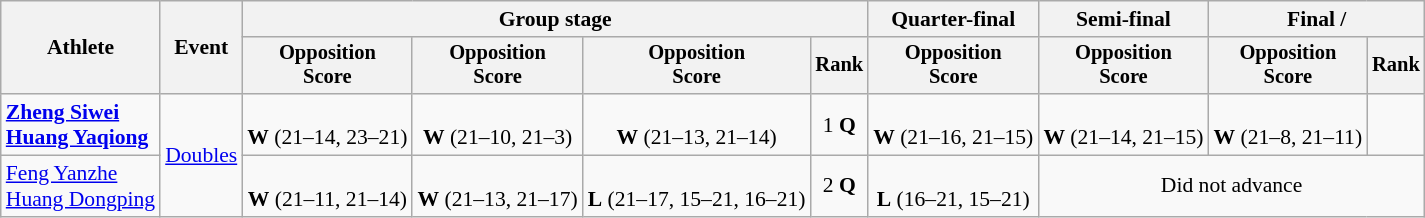<table class=wikitable style=font-size:90%;text-align:center>
<tr>
<th rowspan="2">Athlete</th>
<th rowspan="2">Event</th>
<th colspan="4">Group stage</th>
<th>Quarter-final</th>
<th>Semi-final</th>
<th colspan="2">Final / </th>
</tr>
<tr style="font-size:95%">
<th>Opposition<br>Score</th>
<th>Opposition<br>Score</th>
<th>Opposition<br>Score</th>
<th>Rank</th>
<th>Opposition<br>Score</th>
<th>Opposition<br>Score</th>
<th>Opposition<br>Score</th>
<th>Rank</th>
</tr>
<tr>
<td align="left"><strong><a href='#'>Zheng Siwei</a><br><a href='#'>Huang Yaqiong</a></strong></td>
<td align="left" rowspan="2"><a href='#'>Doubles</a></td>
<td><br><strong>W</strong> (21–14, 23–21)</td>
<td><br><strong>W</strong> (21–10, 21–3)</td>
<td><br><strong>W</strong> (21–13, 21–14)</td>
<td>1 <strong>Q</strong></td>
<td><br><strong>W</strong> (21–16, 21–15)</td>
<td><br><strong>W</strong> (21–14, 21–15)</td>
<td><br><strong>W</strong> (21–8, 21–11)</td>
<td></td>
</tr>
<tr>
<td align="left"><a href='#'>Feng Yanzhe</a><br><a href='#'>Huang Dongping</a></td>
<td><br><strong>W</strong> (21–11, 21–14)</td>
<td><br><strong>W</strong> (21–13, 21–17)</td>
<td><br><strong>L</strong> (21–17, 15–21, 16–21)</td>
<td>2 <strong>Q</strong></td>
<td><br><strong>L</strong> (16–21, 15–21)</td>
<td colspan=3>Did not advance</td>
</tr>
</table>
